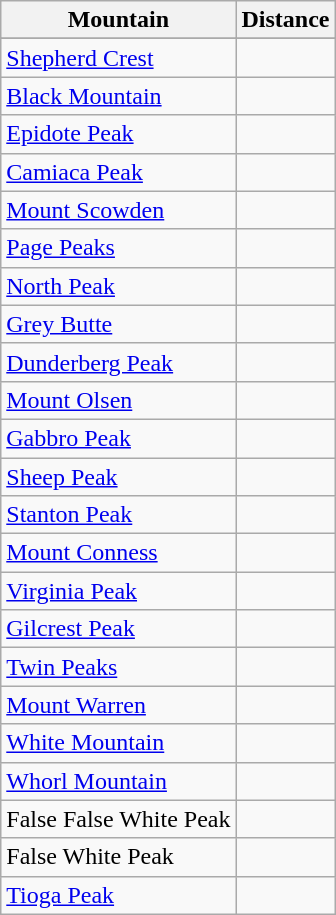<table class="wikitable sortable">
<tr>
<th>Mountain</th>
<th>Distance</th>
</tr>
<tr class="sorttop">
</tr>
<tr>
<td><a href='#'>Shepherd Crest</a></td>
<td></td>
</tr>
<tr>
<td><a href='#'>Black Mountain</a></td>
<td></td>
</tr>
<tr>
<td><a href='#'>Epidote Peak</a></td>
<td></td>
</tr>
<tr>
<td><a href='#'>Camiaca Peak</a></td>
<td></td>
</tr>
<tr>
<td><a href='#'>Mount Scowden</a></td>
<td></td>
</tr>
<tr>
<td><a href='#'>Page Peaks</a></td>
<td></td>
</tr>
<tr>
<td><a href='#'>North Peak</a></td>
<td></td>
</tr>
<tr>
<td><a href='#'>Grey Butte</a></td>
<td></td>
</tr>
<tr>
<td><a href='#'>Dunderberg Peak</a></td>
<td></td>
</tr>
<tr>
<td><a href='#'>Mount Olsen</a></td>
<td></td>
</tr>
<tr>
<td><a href='#'>Gabbro Peak</a></td>
<td></td>
</tr>
<tr>
<td><a href='#'>Sheep Peak</a></td>
<td></td>
</tr>
<tr>
<td><a href='#'>Stanton Peak</a></td>
<td></td>
</tr>
<tr>
<td><a href='#'>Mount Conness</a></td>
<td></td>
</tr>
<tr>
<td><a href='#'>Virginia Peak</a></td>
<td></td>
</tr>
<tr>
<td><a href='#'>Gilcrest Peak</a></td>
<td></td>
</tr>
<tr>
<td><a href='#'>Twin Peaks</a></td>
<td></td>
</tr>
<tr>
<td><a href='#'>Mount Warren</a></td>
<td></td>
</tr>
<tr>
<td><a href='#'>White Mountain</a></td>
<td></td>
</tr>
<tr>
<td><a href='#'>Whorl Mountain</a></td>
<td></td>
</tr>
<tr>
<td>False False White Peak</td>
<td></td>
</tr>
<tr>
<td>False White Peak</td>
<td></td>
</tr>
<tr>
<td><a href='#'>Tioga Peak</a></td>
<td></td>
</tr>
</table>
